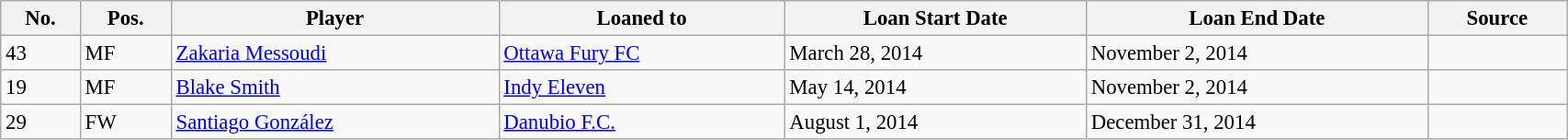<table class="wikitable sortable" style="width:90%; text-align:center; font-size:95%; text-align:left;">
<tr>
<th>No.</th>
<th>Pos.</th>
<th>Player</th>
<th>Loaned to</th>
<th>Loan Start Date</th>
<th>Loan End Date</th>
<th>Source</th>
</tr>
<tr>
<td>43</td>
<td>MF</td>
<td> <a href='#'>Zakaria Messoudi</a></td>
<td> <a href='#'>Ottawa Fury FC</a></td>
<td>March 28, 2014</td>
<td>November 2, 2014</td>
<td></td>
</tr>
<tr>
<td>19</td>
<td>MF</td>
<td> <a href='#'>Blake Smith</a></td>
<td> <a href='#'>Indy Eleven</a></td>
<td>May 14, 2014</td>
<td>November 2, 2014</td>
<td></td>
</tr>
<tr>
<td>29</td>
<td>FW</td>
<td> <a href='#'>Santiago González</a></td>
<td> <a href='#'>Danubio F.C.</a></td>
<td>August 1, 2014</td>
<td>December 31, 2014</td>
<td></td>
</tr>
</table>
